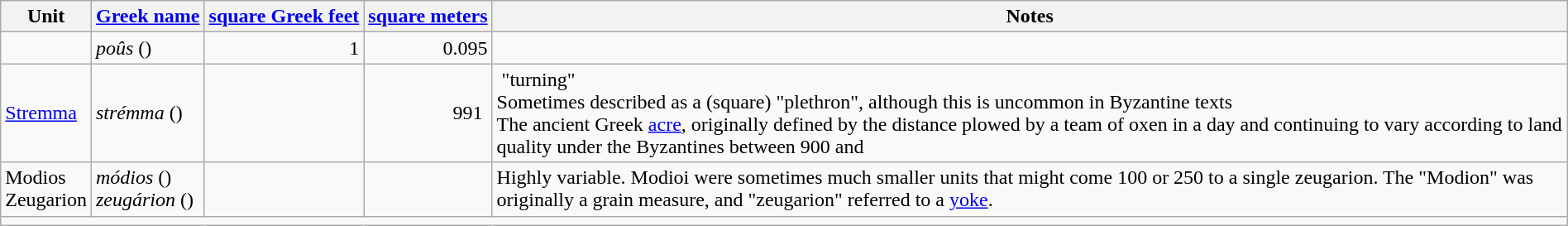<table class="wikitable" style="margin: 1em auto 1em auto">
<tr>
<th>Unit</th>
<th><a href='#'>Greek name</a></th>
<th><a href='#'>square Greek feet</a></th>
<th><a href='#'>square meters</a></th>
<th>Notes</th>
</tr>
<tr>
<td><br></td>
<td><em>poûs</em> ()</td>
<td align="right">1</td>
<td align="right">0.095</td>
<td></td>
</tr>
<tr>
<td><a href='#'>Stremma</a></td>
<td><em>strémma</em> ()</td>
<td align="right"></td>
<td align="right">991 </td>
<td><small></small> "turning"<br> Sometimes described as a (square) "plethron", although this is uncommon in Byzantine texts<br> The ancient Greek <a href='#'>acre</a>, originally defined by the distance plowed by a team of oxen in a day and continuing to vary according to land quality under the Byzantines between 900 and </td>
</tr>
<tr>
<td>Modios<br>Zeugarion</td>
<td><em>módios</em> ()<br> <em>zeugárion</em> ()</td>
<td align="right"></td>
<td align="right"> </td>
<td>Highly variable. Modioi were sometimes much smaller units that might come 100 or 250 to a single zeugarion. The "Modion"  was originally a grain measure, and "zeugarion"  referred to a <a href='#'>yoke</a>.</td>
</tr>
<tr>
<td colspan=6></td>
</tr>
</table>
